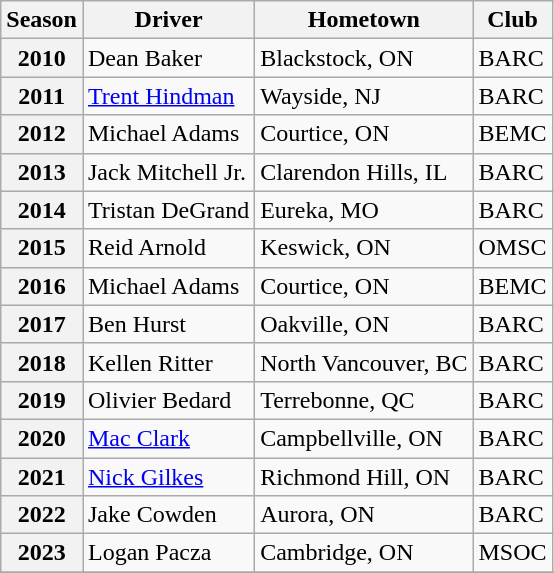<table class="wikitable">
<tr>
<th>Season</th>
<th>Driver</th>
<th>Hometown</th>
<th>Club</th>
</tr>
<tr>
<th>2010</th>
<td> Dean Baker</td>
<td>Blackstock, ON</td>
<td>BARC</td>
</tr>
<tr>
<th>2011</th>
<td> <a href='#'>Trent Hindman</a></td>
<td>Wayside, NJ</td>
<td>BARC</td>
</tr>
<tr>
<th>2012</th>
<td> Michael Adams</td>
<td>Courtice, ON</td>
<td>BEMC</td>
</tr>
<tr>
<th>2013</th>
<td> Jack Mitchell Jr.</td>
<td>Clarendon Hills, IL</td>
<td>BARC</td>
</tr>
<tr>
<th>2014</th>
<td> Tristan DeGrand</td>
<td>Eureka, MO</td>
<td>BARC</td>
</tr>
<tr>
<th>2015</th>
<td> Reid Arnold</td>
<td>Keswick, ON</td>
<td>OMSC</td>
</tr>
<tr>
<th>2016</th>
<td> Michael Adams</td>
<td>Courtice, ON</td>
<td>BEMC</td>
</tr>
<tr>
<th>2017</th>
<td> Ben Hurst</td>
<td>Oakville, ON</td>
<td>BARC</td>
</tr>
<tr>
<th>2018</th>
<td> Kellen Ritter</td>
<td>North Vancouver, BC</td>
<td>BARC</td>
</tr>
<tr>
<th>2019</th>
<td> Olivier Bedard</td>
<td>Terrebonne, QC</td>
<td>BARC</td>
</tr>
<tr>
<th>2020</th>
<td> <a href='#'>Mac Clark</a></td>
<td>Campbellville, ON</td>
<td>BARC</td>
</tr>
<tr>
<th>2021</th>
<td> <a href='#'>Nick Gilkes</a></td>
<td>Richmond Hill, ON</td>
<td>BARC</td>
</tr>
<tr>
<th>2022</th>
<td> Jake Cowden</td>
<td>Aurora, ON</td>
<td>BARC</td>
</tr>
<tr>
<th>2023</th>
<td> Logan Pacza</td>
<td>Cambridge, ON</td>
<td>MSOC</td>
</tr>
<tr>
</tr>
</table>
